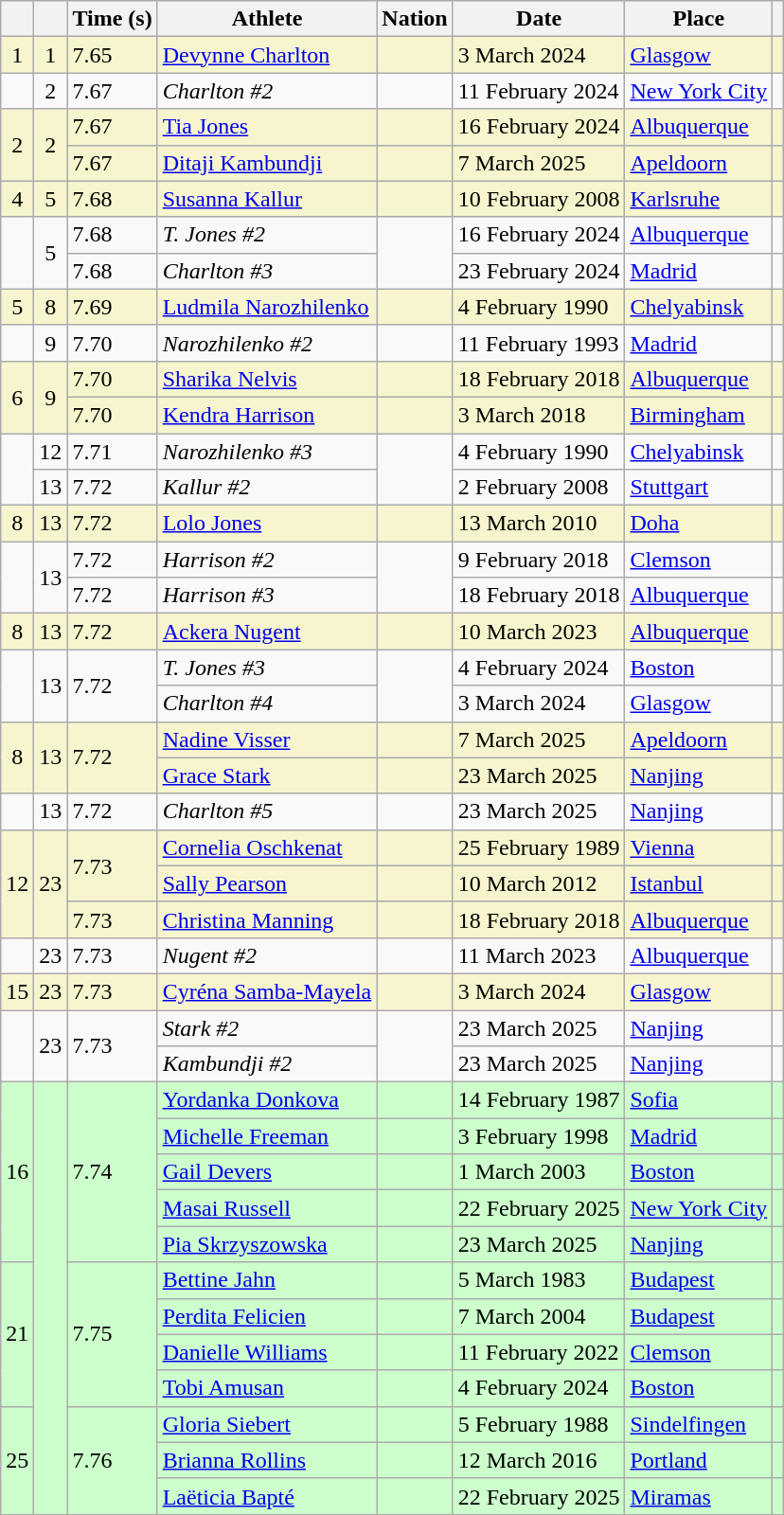<table class="wikitable sortable">
<tr>
<th></th>
<th></th>
<th>Time (s)</th>
<th>Athlete</th>
<th>Nation</th>
<th>Date</th>
<th>Place</th>
<th class="unsortable"></th>
</tr>
<tr bgcolor="#f6F5CE">
<td align="center">1</td>
<td align="center">1</td>
<td>7.65</td>
<td><a href='#'>Devynne Charlton</a></td>
<td></td>
<td>3 March 2024</td>
<td><a href='#'>Glasgow</a></td>
<td></td>
</tr>
<tr>
<td align="center"></td>
<td align="center">2</td>
<td>7.67</td>
<td><em>Charlton #2</em></td>
<td></td>
<td>11 February 2024</td>
<td><a href='#'>New York City</a></td>
<td></td>
</tr>
<tr bgcolor="#f6F5CE">
<td rowspan="2" align="center">2</td>
<td rowspan="2" align="center">2</td>
<td>7.67 </td>
<td><a href='#'>Tia Jones</a></td>
<td></td>
<td>16 February 2024</td>
<td><a href='#'>Albuquerque</a></td>
<td></td>
</tr>
<tr bgcolor="#f6F5CE">
<td>7.67</td>
<td><a href='#'>Ditaji Kambundji</a></td>
<td></td>
<td>7 March 2025</td>
<td><a href='#'>Apeldoorn</a></td>
<td></td>
</tr>
<tr bgcolor="#f6F5CE">
<td align="center">4</td>
<td align="center">5</td>
<td>7.68</td>
<td><a href='#'>Susanna Kallur</a></td>
<td></td>
<td>10 February 2008</td>
<td><a href='#'>Karlsruhe</a></td>
<td></td>
</tr>
<tr>
<td rowspan="2"></td>
<td rowspan="2" align="center">5</td>
<td>7.68 </td>
<td><em>T. Jones #2</em></td>
<td rowspan="2"></td>
<td>16 February 2024</td>
<td><a href='#'>Albuquerque</a></td>
<td></td>
</tr>
<tr>
<td>7.68</td>
<td><em>Charlton #3</em></td>
<td>23 February 2024</td>
<td><a href='#'>Madrid</a></td>
<td></td>
</tr>
<tr bgcolor="#f6F5CE">
<td align="center">5</td>
<td align="center">8</td>
<td>7.69</td>
<td><a href='#'>Ludmila Narozhilenko</a></td>
<td></td>
<td>4 February 1990</td>
<td><a href='#'>Chelyabinsk</a></td>
<td></td>
</tr>
<tr>
<td></td>
<td align="center">9</td>
<td>7.70</td>
<td><em>Narozhilenko #2</em></td>
<td></td>
<td>11 February 1993</td>
<td><a href='#'>Madrid</a></td>
<td></td>
</tr>
<tr bgcolor="#f6F5CE">
<td rowspan="2" align="center">6</td>
<td rowspan="2" align="center">9</td>
<td>7.70 </td>
<td><a href='#'>Sharika Nelvis</a></td>
<td></td>
<td>18 February 2018</td>
<td><a href='#'>Albuquerque</a></td>
<td></td>
</tr>
<tr bgcolor="#f6F5CE">
<td>7.70</td>
<td><a href='#'>Kendra Harrison</a></td>
<td></td>
<td>3 March 2018</td>
<td><a href='#'>Birmingham</a></td>
<td></td>
</tr>
<tr>
<td rowspan=2></td>
<td align=center>12</td>
<td>7.71</td>
<td><em>Narozhilenko #3</em></td>
<td rowspan=2></td>
<td>4 February 1990</td>
<td><a href='#'>Chelyabinsk</a></td>
<td></td>
</tr>
<tr>
<td align=center>13</td>
<td>7.72</td>
<td><em>Kallur #2</em></td>
<td>2 February 2008</td>
<td><a href='#'>Stuttgart</a></td>
<td></td>
</tr>
<tr bgcolor="#f6F5CE">
<td align=center>8</td>
<td align="center">13</td>
<td>7.72</td>
<td><a href='#'>Lolo Jones</a></td>
<td></td>
<td>13 March 2010</td>
<td><a href='#'>Doha</a></td>
<td></td>
</tr>
<tr>
<td rowspan=2></td>
<td rowspan=2 align=center>13</td>
<td>7.72</td>
<td><em>Harrison #2</em></td>
<td rowspan=2></td>
<td>9 February 2018</td>
<td><a href='#'>Clemson</a></td>
<td></td>
</tr>
<tr>
<td>7.72 </td>
<td><em>Harrison #3</em></td>
<td>18 February 2018</td>
<td><a href='#'>Albuquerque</a></td>
<td></td>
</tr>
<tr bgcolor="#f6F5CE">
<td align="center">8</td>
<td align="center">13</td>
<td>7.72 </td>
<td><a href='#'>Ackera Nugent</a></td>
<td></td>
<td>10 March 2023</td>
<td><a href='#'>Albuquerque</a></td>
<td></td>
</tr>
<tr>
<td rowspan="2"></td>
<td rowspan="2" align="center">13</td>
<td rowspan="2">7.72</td>
<td><em>T. Jones #3</em></td>
<td rowspan="2"></td>
<td>4 February 2024</td>
<td><a href='#'>Boston</a></td>
<td></td>
</tr>
<tr>
<td><em>Charlton #4</em></td>
<td>3 March 2024</td>
<td><a href='#'>Glasgow</a></td>
<td></td>
</tr>
<tr bgcolor="#f6F5CE">
<td rowspan="2" align="center">8</td>
<td rowspan="2" align="center">13</td>
<td rowspan="2">7.72</td>
<td><a href='#'>Nadine Visser</a></td>
<td></td>
<td>7 March 2025</td>
<td><a href='#'>Apeldoorn</a></td>
<td></td>
</tr>
<tr bgcolor="#f6F5CE">
<td><a href='#'>Grace Stark</a></td>
<td></td>
<td>23 March 2025</td>
<td><a href='#'>Nanjing</a></td>
<td></td>
</tr>
<tr>
<td align="center"></td>
<td align="center">13</td>
<td>7.72</td>
<td><em>Charlton #5</em></td>
<td></td>
<td>23 March 2025</td>
<td><a href='#'>Nanjing</a></td>
<td></td>
</tr>
<tr bgcolor="#f6F5CE">
<td rowspan="3" align="center">12</td>
<td rowspan="3" align="center">23</td>
<td rowspan="2">7.73</td>
<td><a href='#'>Cornelia Oschkenat</a></td>
<td></td>
<td>25 February 1989</td>
<td><a href='#'>Vienna</a></td>
<td></td>
</tr>
<tr bgcolor="#f6F5CE">
<td><a href='#'>Sally Pearson</a></td>
<td></td>
<td>10 March 2012</td>
<td><a href='#'>Istanbul</a></td>
<td></td>
</tr>
<tr bgcolor="#f6F5CE">
<td>7.73 </td>
<td><a href='#'>Christina Manning</a></td>
<td></td>
<td>18 February 2018</td>
<td><a href='#'>Albuquerque</a></td>
<td></td>
</tr>
<tr>
<td></td>
<td align="center">23</td>
<td>7.73 </td>
<td><em>Nugent #2</em></td>
<td></td>
<td>11 March 2023</td>
<td><a href='#'>Albuquerque</a></td>
<td></td>
</tr>
<tr bgcolor="#f6F5CE">
<td align="center">15</td>
<td align="center">23</td>
<td>7.73</td>
<td><a href='#'>Cyréna Samba-Mayela</a></td>
<td></td>
<td>3 March 2024</td>
<td><a href='#'>Glasgow</a></td>
<td></td>
</tr>
<tr>
<td rowspan="2" align=center></td>
<td rowspan="2" align=center>23</td>
<td rowspan="2">7.73</td>
<td><em>Stark #2</em></td>
<td rowspan="2"></td>
<td>23 March 2025</td>
<td><a href='#'>Nanjing</a></td>
<td></td>
</tr>
<tr>
<td><em>Kambundji #2</em></td>
<td>23 March 2025</td>
<td><a href='#'>Nanjing</a></td>
<td></td>
</tr>
<tr bgcolor="#CCFFCC">
<td rowspan="5" align="center">16</td>
<td rowspan="12" align="center"></td>
<td rowspan="5">7.74</td>
<td><a href='#'>Yordanka Donkova</a></td>
<td></td>
<td>14 February 1987</td>
<td><a href='#'>Sofia</a></td>
<td></td>
</tr>
<tr bgcolor=#CCFFCC>
<td><a href='#'>Michelle Freeman</a></td>
<td></td>
<td>3 February 1998</td>
<td><a href='#'>Madrid</a></td>
<td></td>
</tr>
<tr bgcolor=#CCFFCC>
<td><a href='#'>Gail Devers</a></td>
<td></td>
<td>1 March 2003</td>
<td><a href='#'>Boston</a></td>
<td></td>
</tr>
<tr bgcolor=#CCFFCC>
<td><a href='#'>Masai Russell</a></td>
<td></td>
<td>22 February 2025</td>
<td><a href='#'>New York City</a></td>
<td></td>
</tr>
<tr bgcolor=#CCFFCC>
<td><a href='#'>Pia Skrzyszowska</a></td>
<td></td>
<td>23 March 2025</td>
<td><a href='#'>Nanjing</a></td>
<td></td>
</tr>
<tr bgcolor="#CCFFCC">
<td rowspan="4" align="center">21</td>
<td rowspan="4">7.75</td>
<td><a href='#'>Bettine Jahn</a></td>
<td></td>
<td>5 March 1983</td>
<td><a href='#'>Budapest</a></td>
<td></td>
</tr>
<tr bgcolor=#CCFFCC>
<td><a href='#'>Perdita Felicien</a></td>
<td></td>
<td>7 March 2004</td>
<td><a href='#'>Budapest</a></td>
<td></td>
</tr>
<tr bgcolor=#CCFFCC>
<td><a href='#'>Danielle Williams</a></td>
<td></td>
<td>11 February 2022</td>
<td><a href='#'>Clemson</a></td>
<td></td>
</tr>
<tr bgcolor=#CCFFCC>
<td><a href='#'>Tobi Amusan</a></td>
<td></td>
<td>4 February 2024</td>
<td><a href='#'>Boston</a></td>
<td></td>
</tr>
<tr bgcolor="#CCFFCC">
<td rowspan="3" align="center">25</td>
<td rowspan="3">7.76</td>
<td><a href='#'>Gloria Siebert</a></td>
<td></td>
<td>5 February 1988</td>
<td><a href='#'>Sindelfingen</a></td>
<td></td>
</tr>
<tr bgcolor=#CCFFCC>
<td><a href='#'>Brianna Rollins</a></td>
<td></td>
<td>12 March 2016</td>
<td><a href='#'>Portland</a></td>
<td></td>
</tr>
<tr bgcolor=#CCFFCC>
<td><a href='#'>Laëticia Bapté</a></td>
<td></td>
<td>22 February 2025</td>
<td><a href='#'>Miramas</a></td>
<td></td>
</tr>
</table>
